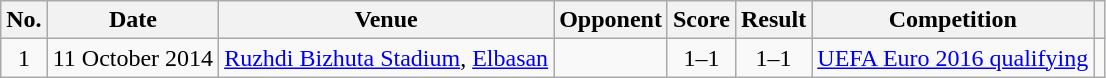<table class="wikitable sortable">
<tr>
<th scope="col">No.</th>
<th scope="col">Date</th>
<th scope="col">Venue</th>
<th scope="col">Opponent</th>
<th scope="col">Score</th>
<th scope="col">Result</th>
<th scope="col">Competition</th>
<th scope="col" class="unsortable"></th>
</tr>
<tr>
<td align="center">1</td>
<td>11 October 2014</td>
<td><a href='#'>Ruzhdi Bizhuta Stadium</a>, <a href='#'>Elbasan</a></td>
<td></td>
<td align="center">1–1</td>
<td align="center">1–1</td>
<td><a href='#'>UEFA Euro 2016 qualifying</a></td>
<td></td>
</tr>
</table>
